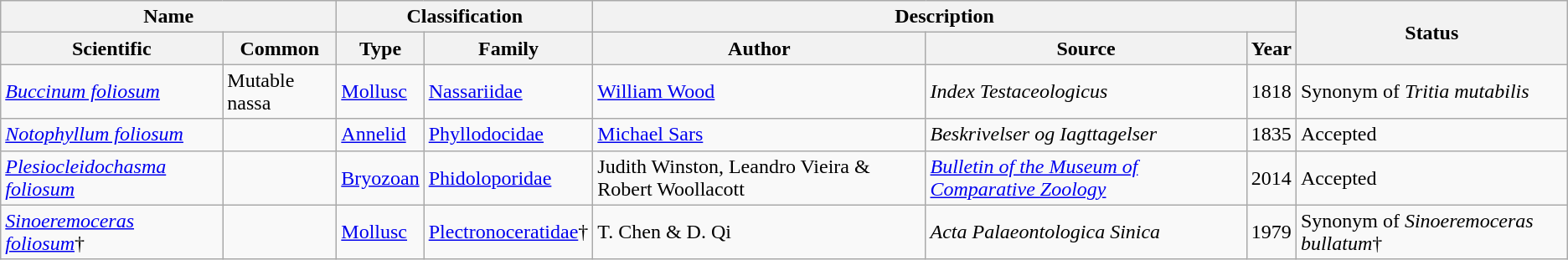<table class="wikitable sortable">
<tr>
<th scope="col" colspan="2">Name</th>
<th scope="col" colspan="2">Classification</th>
<th scope="col" colspan="3">Description</th>
<th scope="col" rowspan="2">Status</th>
</tr>
<tr>
<th>Scientific</th>
<th>Common</th>
<th>Type</th>
<th>Family</th>
<th>Author</th>
<th>Source</th>
<th>Year</th>
</tr>
<tr>
<td><em><a href='#'>Buccinum foliosum</a></em></td>
<td>Mutable nassa</td>
<td><a href='#'>Mollusc</a></td>
<td><a href='#'>Nassariidae</a></td>
<td><a href='#'>William Wood</a></td>
<td><em>Index Testaceologicus</em></td>
<td>1818</td>
<td>Synonym of <em>Tritia mutabilis</em></td>
</tr>
<tr>
<td><em><a href='#'>Notophyllum foliosum</a></em></td>
<td></td>
<td><a href='#'>Annelid</a></td>
<td><a href='#'>Phyllodocidae</a></td>
<td><a href='#'>Michael Sars</a></td>
<td><em>Beskrivelser og Iagttagelser</em></td>
<td>1835</td>
<td>Accepted</td>
</tr>
<tr>
<td><em><a href='#'>Plesiocleidochasma foliosum</a></em></td>
<td></td>
<td><a href='#'>Bryozoan</a></td>
<td><a href='#'>Phidoloporidae</a></td>
<td>Judith Winston, Leandro Vieira & Robert Woollacott</td>
<td><em><a href='#'>Bulletin of the Museum of Comparative Zoology</a></em></td>
<td>2014</td>
<td>Accepted</td>
</tr>
<tr>
<td><em><a href='#'>Sinoeremoceras foliosum</a></em>†</td>
<td></td>
<td><a href='#'>Mollusc</a></td>
<td><a href='#'>Plectronoceratidae</a>†</td>
<td>T. Chen & D. Qi</td>
<td><em>Acta Palaeontologica Sinica</em></td>
<td>1979</td>
<td>Synonym of <em>Sinoeremoceras bullatum</em>†</td>
</tr>
</table>
